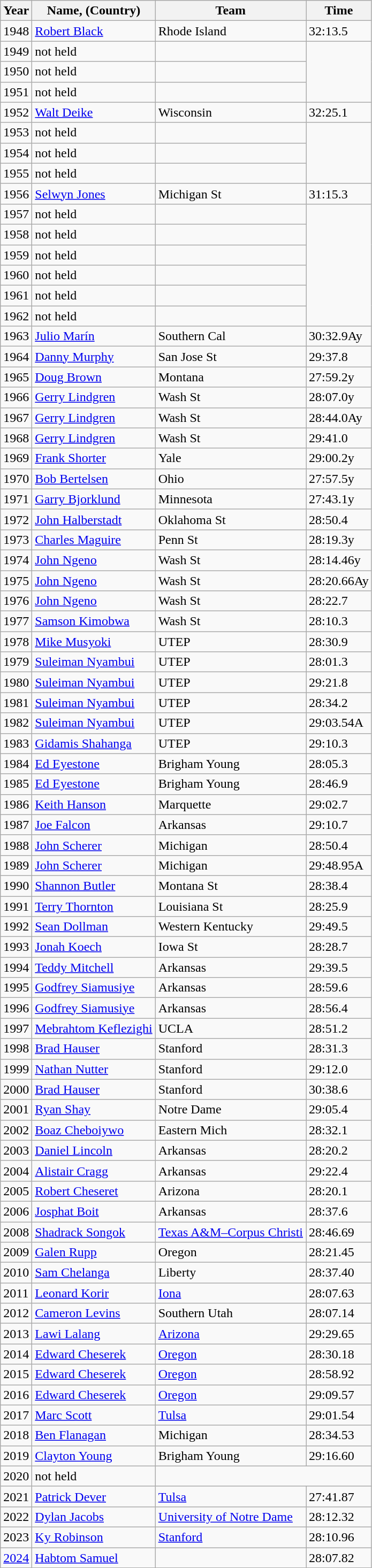<table class="wikitable sortable">
<tr>
<th>Year</th>
<th>Name, (Country)</th>
<th>Team</th>
<th>Time</th>
</tr>
<tr>
<td>1948</td>
<td><a href='#'>Robert Black</a></td>
<td>Rhode Island</td>
<td>32:13.5</td>
</tr>
<tr>
<td>1949</td>
<td>not held</td>
<td></td>
</tr>
<tr>
<td>1950</td>
<td>not held</td>
<td></td>
</tr>
<tr>
<td>1951</td>
<td>not held</td>
<td></td>
</tr>
<tr>
<td>1952</td>
<td><a href='#'>Walt Deike</a></td>
<td>Wisconsin</td>
<td>32:25.1</td>
</tr>
<tr>
<td>1953</td>
<td>not held</td>
<td></td>
</tr>
<tr>
<td>1954</td>
<td>not held</td>
<td></td>
</tr>
<tr>
<td>1955</td>
<td>not held</td>
<td></td>
</tr>
<tr>
<td>1956</td>
<td><a href='#'>Selwyn Jones</a></td>
<td>Michigan St</td>
<td>31:15.3</td>
</tr>
<tr>
<td>1957</td>
<td>not held</td>
<td></td>
</tr>
<tr>
<td>1958</td>
<td>not held</td>
<td></td>
</tr>
<tr>
<td>1959</td>
<td>not held</td>
<td></td>
</tr>
<tr>
<td>1960</td>
<td>not held</td>
<td></td>
</tr>
<tr>
<td>1961</td>
<td>not held</td>
<td></td>
</tr>
<tr>
<td>1962</td>
<td>not held</td>
<td></td>
</tr>
<tr>
<td>1963</td>
<td><a href='#'>Julio Marín</a> </td>
<td>Southern Cal</td>
<td>30:32.9Ay</td>
</tr>
<tr>
<td>1964</td>
<td><a href='#'>Danny Murphy</a></td>
<td>San Jose St</td>
<td>29:37.8</td>
</tr>
<tr>
<td>1965</td>
<td><a href='#'>Doug Brown</a></td>
<td>Montana</td>
<td>27:59.2y</td>
</tr>
<tr>
<td>1966</td>
<td><a href='#'>Gerry Lindgren</a></td>
<td>Wash St</td>
<td>28:07.0y</td>
</tr>
<tr>
<td>1967</td>
<td><a href='#'>Gerry Lindgren</a></td>
<td>Wash St</td>
<td>28:44.0Ay</td>
</tr>
<tr>
<td>1968</td>
<td><a href='#'>Gerry Lindgren</a></td>
<td>Wash St</td>
<td>29:41.0</td>
</tr>
<tr>
<td>1969</td>
<td><a href='#'>Frank Shorter</a></td>
<td>Yale</td>
<td>29:00.2y</td>
</tr>
<tr>
<td>1970</td>
<td><a href='#'>Bob Bertelsen</a></td>
<td>Ohio</td>
<td>27:57.5y</td>
</tr>
<tr>
<td>1971</td>
<td><a href='#'>Garry Bjorklund</a></td>
<td>Minnesota</td>
<td>27:43.1y</td>
</tr>
<tr>
<td>1972</td>
<td><a href='#'>John Halberstadt</a> </td>
<td>Oklahoma St</td>
<td>28:50.4</td>
</tr>
<tr>
<td>1973</td>
<td><a href='#'>Charles Maguire</a></td>
<td>Penn St</td>
<td>28:19.3y</td>
</tr>
<tr>
<td>1974</td>
<td><a href='#'>John Ngeno</a> </td>
<td>Wash St</td>
<td>28:14.46y</td>
</tr>
<tr>
<td>1975</td>
<td><a href='#'>John Ngeno</a> </td>
<td>Wash St</td>
<td>28:20.66Ay</td>
</tr>
<tr>
<td>1976</td>
<td><a href='#'>John Ngeno</a> </td>
<td>Wash St</td>
<td>28:22.7</td>
</tr>
<tr>
<td>1977</td>
<td><a href='#'>Samson Kimobwa</a> </td>
<td>Wash St</td>
<td>28:10.3</td>
</tr>
<tr>
<td>1978</td>
<td><a href='#'>Mike Musyoki</a> </td>
<td>UTEP</td>
<td>28:30.9</td>
</tr>
<tr>
<td>1979</td>
<td><a href='#'>Suleiman Nyambui</a> </td>
<td>UTEP</td>
<td>28:01.3</td>
</tr>
<tr>
<td>1980</td>
<td><a href='#'>Suleiman Nyambui</a> </td>
<td>UTEP</td>
<td>29:21.8</td>
</tr>
<tr>
<td>1981</td>
<td><a href='#'>Suleiman Nyambui</a> </td>
<td>UTEP</td>
<td>28:34.2</td>
</tr>
<tr>
<td>1982</td>
<td><a href='#'>Suleiman Nyambui</a> </td>
<td>UTEP</td>
<td>29:03.54A</td>
</tr>
<tr>
<td>1983</td>
<td><a href='#'>Gidamis Shahanga</a> </td>
<td>UTEP</td>
<td>29:10.3</td>
</tr>
<tr>
<td>1984</td>
<td><a href='#'>Ed Eyestone</a></td>
<td>Brigham Young</td>
<td>28:05.3</td>
</tr>
<tr>
<td>1985</td>
<td><a href='#'>Ed Eyestone</a></td>
<td>Brigham Young</td>
<td>28:46.9</td>
</tr>
<tr>
<td>1986</td>
<td><a href='#'>Keith Hanson</a></td>
<td>Marquette</td>
<td>29:02.7</td>
</tr>
<tr>
<td>1987</td>
<td><a href='#'>Joe Falcon</a></td>
<td>Arkansas</td>
<td>29:10.7</td>
</tr>
<tr>
<td>1988</td>
<td><a href='#'>John Scherer</a></td>
<td>Michigan</td>
<td>28:50.4</td>
</tr>
<tr>
<td>1989</td>
<td><a href='#'>John Scherer</a></td>
<td>Michigan</td>
<td>29:48.95A</td>
</tr>
<tr>
<td>1990</td>
<td><a href='#'>Shannon Butler</a></td>
<td>Montana St</td>
<td>28:38.4</td>
</tr>
<tr>
<td>1991</td>
<td><a href='#'>Terry Thornton</a> </td>
<td>Louisiana St</td>
<td>28:25.9</td>
</tr>
<tr>
<td>1992</td>
<td><a href='#'>Sean Dollman</a> </td>
<td>Western Kentucky</td>
<td>29:49.5</td>
</tr>
<tr>
<td>1993</td>
<td><a href='#'>Jonah Koech</a> </td>
<td>Iowa St</td>
<td>28:28.7</td>
</tr>
<tr>
<td>1994</td>
<td><a href='#'>Teddy Mitchell</a></td>
<td>Arkansas</td>
<td>29:39.5</td>
</tr>
<tr>
<td>1995</td>
<td><a href='#'>Godfrey Siamusiye</a> </td>
<td>Arkansas</td>
<td>28:59.6</td>
</tr>
<tr>
<td>1996</td>
<td><a href='#'>Godfrey Siamusiye</a> </td>
<td>Arkansas</td>
<td>28:56.4</td>
</tr>
<tr>
<td>1997</td>
<td><a href='#'>Mebrahtom Keflezighi</a> </td>
<td>UCLA</td>
<td>28:51.2</td>
</tr>
<tr>
<td>1998</td>
<td><a href='#'>Brad Hauser</a></td>
<td>Stanford</td>
<td>28:31.3</td>
</tr>
<tr>
<td>1999</td>
<td><a href='#'>Nathan Nutter</a></td>
<td>Stanford</td>
<td>29:12.0</td>
</tr>
<tr>
<td>2000</td>
<td><a href='#'>Brad Hauser</a></td>
<td>Stanford</td>
<td>30:38.6</td>
</tr>
<tr>
<td>2001</td>
<td><a href='#'>Ryan Shay</a></td>
<td>Notre Dame</td>
<td>29:05.4</td>
</tr>
<tr>
<td>2002</td>
<td><a href='#'>Boaz Cheboiywo</a> </td>
<td>Eastern Mich</td>
<td>28:32.1</td>
</tr>
<tr>
<td>2003</td>
<td><a href='#'>Daniel Lincoln</a></td>
<td>Arkansas</td>
<td>28:20.2</td>
</tr>
<tr>
<td>2004</td>
<td><a href='#'>Alistair Cragg</a> </td>
<td>Arkansas</td>
<td>29:22.4</td>
</tr>
<tr>
<td>2005</td>
<td><a href='#'>Robert Cheseret</a> </td>
<td>Arizona</td>
<td>28:20.1</td>
</tr>
<tr>
<td>2006</td>
<td><a href='#'>Josphat Boit</a> </td>
<td>Arkansas</td>
<td>28:37.6</td>
</tr>
<tr>
<td>2008</td>
<td><a href='#'>Shadrack Songok</a> </td>
<td><a href='#'>Texas A&M–Corpus Christi</a></td>
<td>28:46.69</td>
</tr>
<tr>
<td>2009</td>
<td><a href='#'>Galen Rupp</a></td>
<td>Oregon</td>
<td>28:21.45</td>
</tr>
<tr>
<td>2010</td>
<td><a href='#'>Sam Chelanga</a></td>
<td>Liberty</td>
<td>28:37.40</td>
</tr>
<tr>
<td>2011</td>
<td><a href='#'>Leonard Korir</a></td>
<td><a href='#'>Iona</a></td>
<td>28:07.63</td>
</tr>
<tr>
<td>2012</td>
<td><a href='#'>Cameron Levins</a> </td>
<td>Southern Utah</td>
<td>28:07.14</td>
</tr>
<tr>
<td>2013</td>
<td><a href='#'>Lawi Lalang</a></td>
<td><a href='#'>Arizona</a></td>
<td>29:29.65</td>
</tr>
<tr>
<td>2014</td>
<td><a href='#'>Edward Cheserek</a></td>
<td><a href='#'>Oregon</a></td>
<td>28:30.18</td>
</tr>
<tr>
<td>2015</td>
<td><a href='#'>Edward Cheserek</a></td>
<td><a href='#'>Oregon</a></td>
<td>28:58.92</td>
</tr>
<tr>
<td>2016</td>
<td><a href='#'>Edward Cheserek</a></td>
<td><a href='#'>Oregon</a></td>
<td>29:09.57</td>
</tr>
<tr>
<td>2017</td>
<td><a href='#'>Marc Scott</a></td>
<td><a href='#'>Tulsa</a></td>
<td>29:01.54</td>
</tr>
<tr>
<td>2018</td>
<td><a href='#'>Ben Flanagan</a></td>
<td>Michigan</td>
<td>28:34.53</td>
</tr>
<tr>
<td>2019</td>
<td><a href='#'>Clayton Young</a></td>
<td>Brigham Young</td>
<td>29:16.60</td>
</tr>
<tr>
<td>2020</td>
<td>not held</td>
</tr>
<tr>
<td>2021</td>
<td><a href='#'>Patrick Dever</a></td>
<td><a href='#'>Tulsa</a></td>
<td>27:41.87</td>
</tr>
<tr>
<td>2022</td>
<td><a href='#'>Dylan Jacobs</a></td>
<td><a href='#'>University of Notre Dame</a></td>
<td>28:12.32</td>
</tr>
<tr>
<td>2023</td>
<td><a href='#'>Ky Robinson</a></td>
<td><a href='#'>Stanford</a></td>
<td>28:10.96</td>
</tr>
<tr>
<td><a href='#'>2024</a></td>
<td><a href='#'>Habtom Samuel</a></td>
<td></td>
<td>28:07.82</td>
</tr>
</table>
